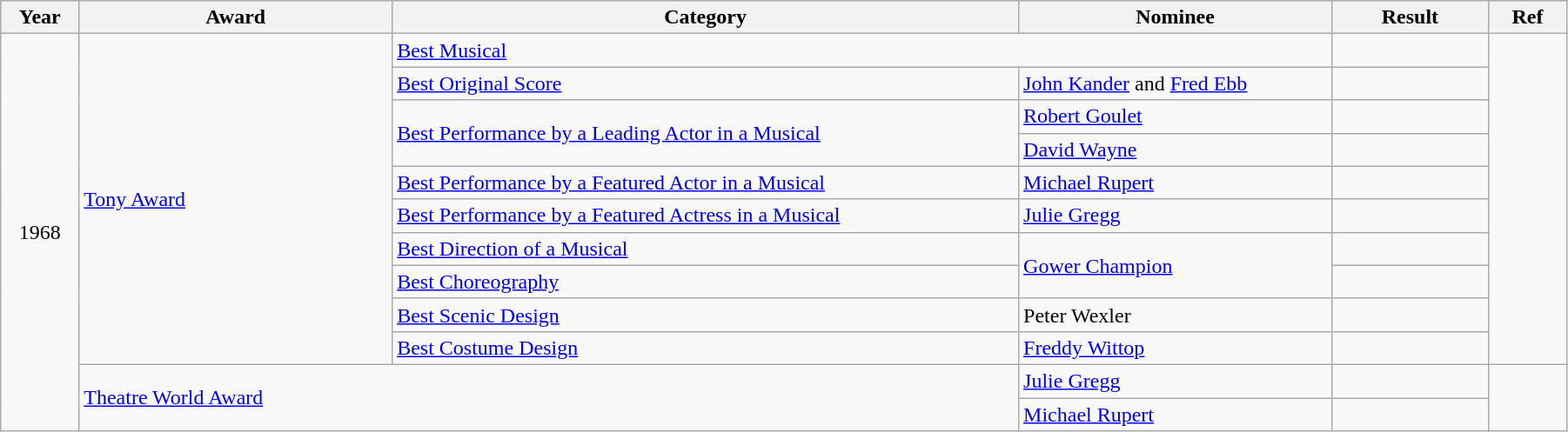<table class="wikitable" width="95%">
<tr>
<th width="5%">Year</th>
<th width="20%">Award</th>
<th width="40%">Category</th>
<th width="20%">Nominee</th>
<th width="10%">Result</th>
<th width="5%">Ref</th>
</tr>
<tr>
<td rowspan="12" align="center">1968</td>
<td rowspan="10"><a href='#'>Tony Award</a></td>
<td colspan="2"><a href='#'>Best Musical</a></td>
<td></td>
<td rowspan="10" align="center"></td>
</tr>
<tr>
<td><a href='#'>Best Original Score</a></td>
<td><a href='#'>John Kander</a> and <a href='#'>Fred Ebb</a></td>
<td></td>
</tr>
<tr>
<td rowspan="2"><a href='#'>Best Performance by a Leading Actor in a Musical</a></td>
<td><a href='#'>Robert Goulet</a></td>
<td></td>
</tr>
<tr>
<td><a href='#'>David Wayne</a></td>
<td></td>
</tr>
<tr>
<td><a href='#'>Best Performance by a Featured Actor in a Musical</a></td>
<td><a href='#'>Michael Rupert</a></td>
<td></td>
</tr>
<tr>
<td><a href='#'>Best Performance by a Featured Actress in a Musical</a></td>
<td><a href='#'>Julie Gregg</a></td>
<td></td>
</tr>
<tr>
<td><a href='#'>Best Direction of a Musical</a></td>
<td rowspan="2"><a href='#'>Gower Champion</a></td>
<td></td>
</tr>
<tr>
<td><a href='#'>Best Choreography</a></td>
<td></td>
</tr>
<tr>
<td><a href='#'>Best Scenic Design</a></td>
<td>Peter Wexler</td>
<td></td>
</tr>
<tr>
<td><a href='#'>Best Costume Design</a></td>
<td><a href='#'>Freddy Wittop</a></td>
<td></td>
</tr>
<tr>
<td rowspan="2" colspan="2"><a href='#'>Theatre World Award</a></td>
<td><a href='#'>Julie Gregg</a></td>
<td></td>
<td rowspan="2" align="center"></td>
</tr>
<tr>
<td><a href='#'>Michael Rupert</a></td>
<td></td>
</tr>
</table>
